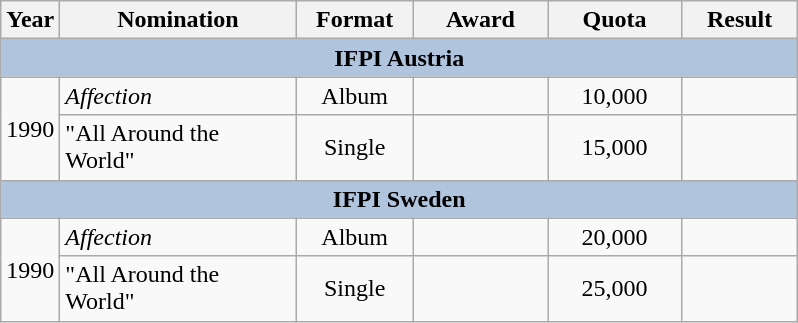<table class="wikitable" style="text-align:center;">
<tr>
<th width="30">Year</th>
<th width="150">Nomination</th>
<th width="71">Format</th>
<th width="82">Award</th>
<th width="82">Quota</th>
<th width="70">Result</th>
</tr>
<tr>
<th colspan=6 style="background:#B0C4DE;">IFPI Austria</th>
</tr>
<tr>
<td rowspan="2">1990</td>
<td align="left"><em>Affection</em></td>
<td>Album</td>
<td></td>
<td>10,000</td>
<td></td>
</tr>
<tr>
<td align="left">"All Around the World"</td>
<td>Single</td>
<td></td>
<td>15,000</td>
<td></td>
</tr>
<tr>
<th colspan=6 style="background:#B0C4DE;">IFPI Sweden</th>
</tr>
<tr>
<td rowspan="2">1990</td>
<td align="left"><em>Affection</em></td>
<td>Album</td>
<td></td>
<td>20,000</td>
<td></td>
</tr>
<tr>
<td align="left">"All Around the World"</td>
<td>Single</td>
<td></td>
<td>25,000</td>
<td></td>
</tr>
</table>
